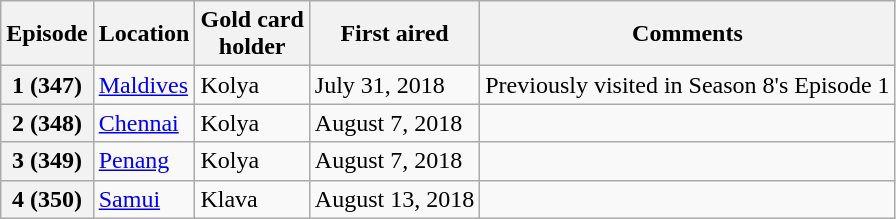<table class="wikitable">
<tr>
<th>Episode<br></th>
<th>Location</th>
<th>Gold card<br>holder</th>
<th>First aired</th>
<th>Comments</th>
</tr>
<tr>
<th>1 (347)</th>
<td> <a href='#'>Maldives</a></td>
<td>Kolya</td>
<td>July 31, 2018</td>
<td>Previously visited in Season 8's Episode 1</td>
</tr>
<tr>
<th>2 (348)</th>
<td> <a href='#'>Chennai</a></td>
<td>Kolya</td>
<td>August 7, 2018</td>
<td></td>
</tr>
<tr>
<th>3 (349)</th>
<td> <a href='#'>Penang</a></td>
<td>Kolya</td>
<td>August 7, 2018</td>
<td></td>
</tr>
<tr>
<th>4 (350)</th>
<td> <a href='#'>Samui</a></td>
<td>Klava</td>
<td>August 13, 2018</td>
<td></td>
</tr>
</table>
